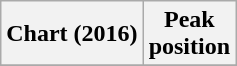<table class="wikitable sortable plainrowheaders">
<tr>
<th scope="col">Chart (2016)</th>
<th scope="col">Peak<br> position</th>
</tr>
<tr>
</tr>
</table>
